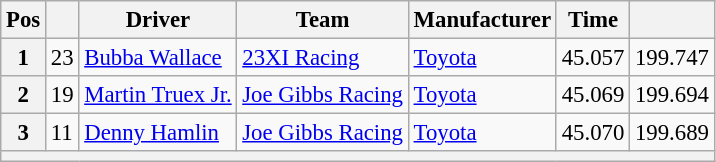<table class="wikitable" style="font-size:95%">
<tr>
<th>Pos</th>
<th></th>
<th>Driver</th>
<th>Team</th>
<th>Manufacturer</th>
<th>Time</th>
<th></th>
</tr>
<tr>
<th>1</th>
<td>23</td>
<td><a href='#'>Bubba Wallace</a></td>
<td><a href='#'>23XI Racing</a></td>
<td><a href='#'>Toyota</a></td>
<td>45.057</td>
<td>199.747</td>
</tr>
<tr>
<th>2</th>
<td>19</td>
<td><a href='#'>Martin Truex Jr.</a></td>
<td><a href='#'>Joe Gibbs Racing</a></td>
<td><a href='#'>Toyota</a></td>
<td>45.069</td>
<td>199.694</td>
</tr>
<tr>
<th>3</th>
<td>11</td>
<td><a href='#'>Denny Hamlin</a></td>
<td><a href='#'>Joe Gibbs Racing</a></td>
<td><a href='#'>Toyota</a></td>
<td>45.070</td>
<td>199.689</td>
</tr>
<tr>
<th colspan="7"></th>
</tr>
</table>
